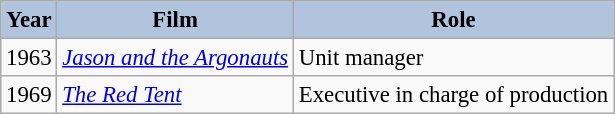<table class="wikitable" style="font-size:95%;">
<tr>
<th style="background:#B0C4DE;">Year</th>
<th style="background:#B0C4DE;">Film</th>
<th style="background:#B0C4DE;">Role</th>
</tr>
<tr>
<td>1963</td>
<td><em><a href='#'>Jason and the Argonauts</a></em></td>
<td>Unit manager</td>
</tr>
<tr>
<td>1969</td>
<td><em><a href='#'>The Red Tent</a></em></td>
<td>Executive in charge of production</td>
</tr>
</table>
